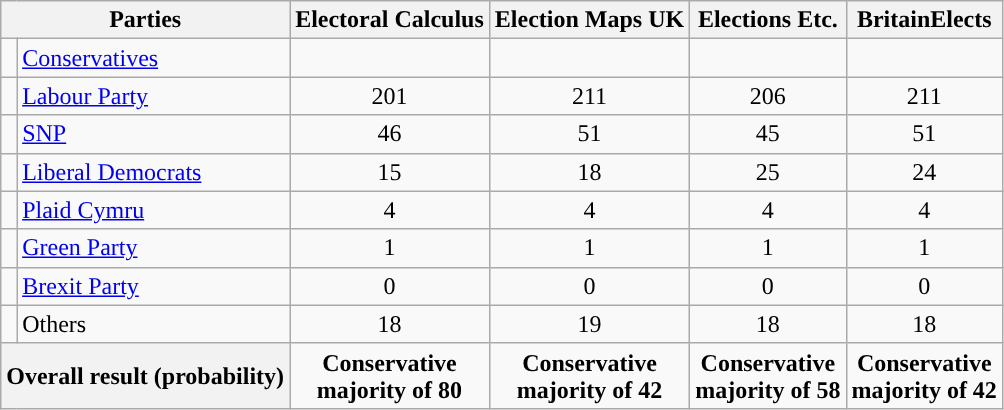<table class="wikitable">
<tr>
<th colspan="2">Parties</th>
<th style="vertical-align:top;">Electoral Calculus<br></th>
<th style="vertical-align:top;">Election Maps UK<br></th>
<th style="vertical-align:top;">Elections Etc.<br></th>
<th style="vertical-align:top;">BritainElects<br></th>
</tr>
<tr>
<td style="color:inherit;background:"></td>
<td><a href='#'>Conservatives</a></td>
<td></td>
<td></td>
<td></td>
<td></td>
</tr>
<tr>
<td style="color:inherit;background:"></td>
<td><a href='#'>Labour Party</a></td>
<td style="text-align:center;">201</td>
<td style="text-align:center;">211</td>
<td style="text-align:center;">206</td>
<td style="text-align:center;">211</td>
</tr>
<tr>
<td style="color:inherit;background:"></td>
<td><a href='#'>SNP</a></td>
<td style="text-align:center;">46</td>
<td style="text-align:center;">51</td>
<td style="text-align:center;">45</td>
<td style="text-align:center;">51</td>
</tr>
<tr>
<td style="color:inherit;background:"></td>
<td><a href='#'>Liberal Democrats</a></td>
<td style="text-align:center;">15</td>
<td style="text-align:center;">18</td>
<td style="text-align:center;">25</td>
<td style="text-align:center;">24</td>
</tr>
<tr>
<td style="color:inherit;background:"></td>
<td><a href='#'>Plaid Cymru</a></td>
<td style="text-align:center;">4</td>
<td style="text-align:center;">4</td>
<td style="text-align:center;">4</td>
<td style="text-align:center;">4</td>
</tr>
<tr>
<td style="color:inherit;background:"></td>
<td><a href='#'>Green Party</a></td>
<td style="text-align:center;">1</td>
<td style="text-align:center;">1</td>
<td style="text-align:center;">1</td>
<td style="text-align:center;">1</td>
</tr>
<tr>
<td style="color:inherit;background:"></td>
<td><a href='#'>Brexit Party</a></td>
<td style="text-align:center;">0</td>
<td style="text-align:center;">0</td>
<td style="text-align:center;">0</td>
<td style="text-align:center;">0</td>
</tr>
<tr>
<td style="color:inherit;background:"></td>
<td>Others</td>
<td style="text-align:center;">18</td>
<td style="text-align:center;">19</td>
<td style="text-align:center;">18</td>
<td style="text-align:center;">18</td>
</tr>
<tr>
<th colspan="2">Overall result (probability)</th>
<td style="text-align:center; background:"><strong>Conservative <br> majority of 80</strong></td>
<td style="text-align:center; background:"><strong>Conservative <br> majority of 42</strong></td>
<td style="text-align:center; background:"><strong>Conservative <br> majority of 58</strong></td>
<td style="text-align:center; background:"><strong>Conservative <br> majority of 42</strong></td>
</tr>
</table>
